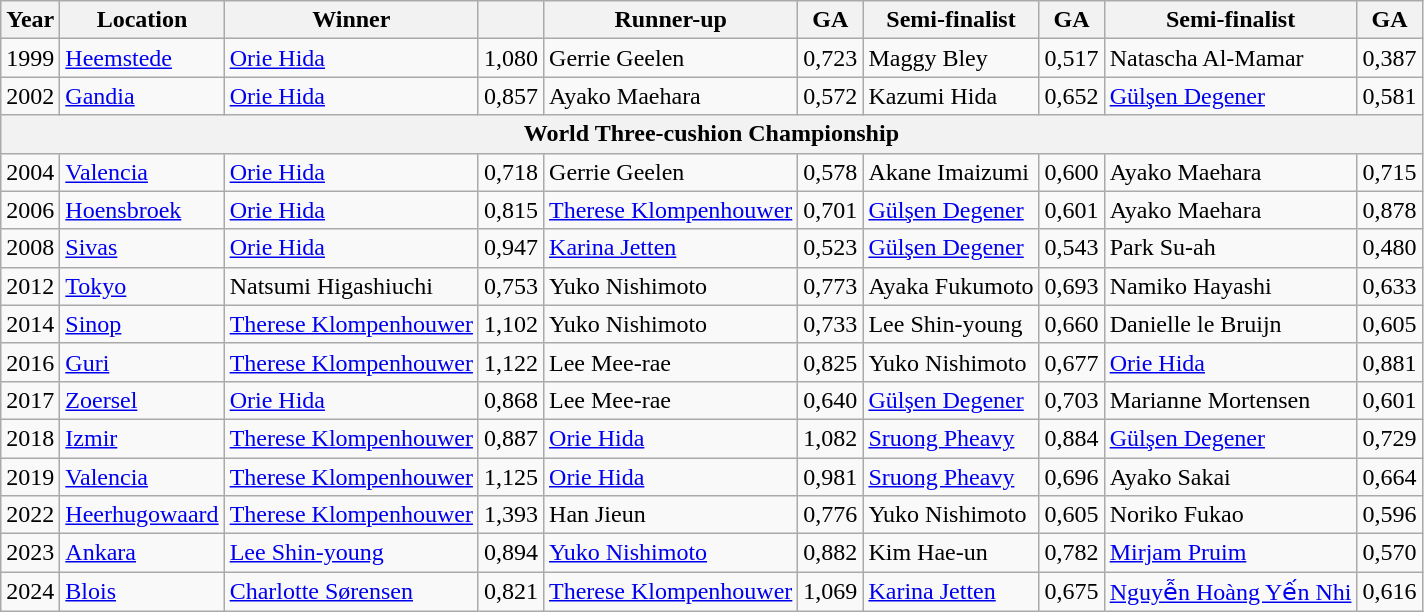<table class="wikitable">
<tr>
<th>Year</th>
<th>Location</th>
<th>Winner</th>
<th></th>
<th>Runner-up</th>
<th>GA</th>
<th>Semi-finalist</th>
<th>GA</th>
<th>Semi-finalist</th>
<th>GA</th>
</tr>
<tr>
<td>1999</td>
<td><a href='#'>Heemstede</a></td>
<td> <a href='#'>Orie Hida</a></td>
<td>1,080</td>
<td> Gerrie Geelen</td>
<td>0,723</td>
<td> Maggy Bley</td>
<td>0,517</td>
<td> Natascha Al-Mamar</td>
<td>0,387</td>
</tr>
<tr>
<td>2002</td>
<td><a href='#'>Gandia</a></td>
<td> <a href='#'>Orie Hida</a></td>
<td>0,857</td>
<td> Ayako Maehara</td>
<td>0,572</td>
<td> Kazumi Hida</td>
<td>0,652</td>
<td> <a href='#'>Gülşen Degener</a></td>
<td>0,581</td>
</tr>
<tr>
<th colspan="11">World Three-cushion Championship</th>
</tr>
<tr>
<td>2004</td>
<td><a href='#'>Valencia</a></td>
<td> <a href='#'>Orie Hida</a></td>
<td>0,718</td>
<td> Gerrie Geelen</td>
<td>0,578</td>
<td> Akane Imaizumi</td>
<td>0,600</td>
<td> Ayako Maehara</td>
<td>0,715</td>
</tr>
<tr>
<td>2006</td>
<td><a href='#'>Hoensbroek</a></td>
<td><a href='#'>Orie Hida</a></td>
<td>0,815</td>
<td> <a href='#'>Therese Klompenhouwer</a></td>
<td>0,701</td>
<td> <a href='#'>Gülşen Degener</a></td>
<td>0,601</td>
<td> Ayako Maehara</td>
<td>0,878</td>
</tr>
<tr>
<td>2008</td>
<td><a href='#'>Sivas</a></td>
<td> <a href='#'>Orie Hida</a></td>
<td>0,947</td>
<td> <a href='#'>Karina Jetten</a></td>
<td>0,523</td>
<td> <a href='#'>Gülşen Degener</a></td>
<td>0,543</td>
<td> Park Su-ah</td>
<td>0,480</td>
</tr>
<tr>
<td>2012</td>
<td><a href='#'>Tokyo</a></td>
<td> Natsumi Higashiuchi</td>
<td>0,753</td>
<td> Yuko Nishimoto</td>
<td>0,773</td>
<td> Ayaka Fukumoto</td>
<td>0,693</td>
<td> Namiko Hayashi</td>
<td>0,633</td>
</tr>
<tr>
<td>2014</td>
<td><a href='#'>Sinop</a></td>
<td> <a href='#'>Therese Klompenhouwer</a></td>
<td>1,102</td>
<td> Yuko Nishimoto</td>
<td>0,733</td>
<td> Lee Shin-young</td>
<td>0,660</td>
<td> Danielle le Bruijn</td>
<td>0,605</td>
</tr>
<tr>
<td>2016</td>
<td><a href='#'>Guri</a></td>
<td> <a href='#'>Therese Klompenhouwer</a></td>
<td>1,122</td>
<td> Lee Mee-rae</td>
<td>0,825</td>
<td> Yuko Nishimoto</td>
<td>0,677</td>
<td> <a href='#'>Orie Hida</a></td>
<td>0,881</td>
</tr>
<tr>
<td>2017</td>
<td><a href='#'>Zoersel</a></td>
<td> <a href='#'>Orie Hida</a></td>
<td>0,868</td>
<td> Lee Mee-rae</td>
<td>0,640</td>
<td> <a href='#'>Gülşen Degener</a></td>
<td>0,703</td>
<td> Marianne Mortensen</td>
<td>0,601</td>
</tr>
<tr>
<td>2018</td>
<td><a href='#'>Izmir</a></td>
<td> <a href='#'>Therese Klompenhouwer</a></td>
<td>0,887</td>
<td> <a href='#'>Orie Hida</a></td>
<td>1,082</td>
<td> <a href='#'>Sruong Pheavy</a></td>
<td>0,884</td>
<td> <a href='#'>Gülşen Degener</a></td>
<td>0,729</td>
</tr>
<tr>
<td>2019</td>
<td><a href='#'>Valencia</a></td>
<td> <a href='#'>Therese Klompenhouwer</a></td>
<td>1,125</td>
<td> <a href='#'>Orie Hida</a></td>
<td>0,981</td>
<td> <a href='#'>Sruong Pheavy</a></td>
<td>0,696</td>
<td> Ayako Sakai</td>
<td>0,664</td>
</tr>
<tr>
<td>2022</td>
<td><a href='#'>Heerhugowaard</a></td>
<td> <a href='#'>Therese Klompenhouwer</a></td>
<td>1,393</td>
<td> Han Jieun</td>
<td>0,776</td>
<td> Yuko Nishimoto</td>
<td>0,605</td>
<td> Noriko Fukao</td>
<td>0,596</td>
</tr>
<tr>
<td>2023</td>
<td><a href='#'>Ankara</a></td>
<td> <a href='#'>Lee Shin-young</a></td>
<td>0,894</td>
<td> <a href='#'>Yuko Nishimoto</a></td>
<td>0,882</td>
<td> Kim Hae-un</td>
<td>0,782</td>
<td> <a href='#'>Mirjam Pruim</a></td>
<td>0,570</td>
</tr>
<tr>
<td>2024</td>
<td><a href='#'>Blois</a></td>
<td> <a href='#'>Charlotte Sørensen</a></td>
<td>0,821</td>
<td> <a href='#'>Therese Klompenhouwer</a></td>
<td>1,069</td>
<td> <a href='#'>Karina Jetten</a></td>
<td>0,675</td>
<td> <a href='#'>Nguyễn Hoàng Yến Nhi</a></td>
<td>0,616</td>
</tr>
</table>
